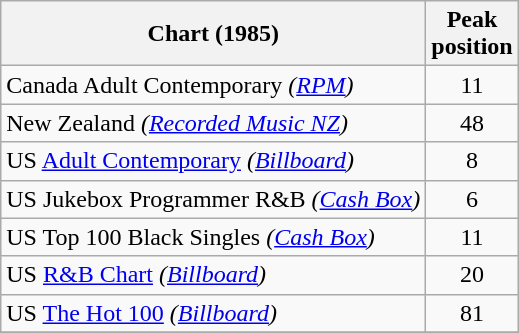<table class="wikitable sortable">
<tr>
<th>Chart (1985)</th>
<th>Peak<br>position</th>
</tr>
<tr>
<td>Canada Adult Contemporary <em>(<a href='#'>RPM</a>)</em></td>
<td style="text-align:center;">11</td>
</tr>
<tr>
<td>New Zealand <em>(<a href='#'>Recorded Music NZ</a>)</em></td>
<td style="text-align:center;">48</td>
</tr>
<tr>
<td>US <a href='#'>Adult Contemporary</a> <em>(<a href='#'>Billboard</a>)</em></td>
<td style="text-align:center;">8</td>
</tr>
<tr>
<td>US Jukebox Programmer R&B <em>(<a href='#'>Cash Box</a>)</em></td>
<td style="text-align:center;">6</td>
</tr>
<tr>
<td>US Top 100 Black Singles <em>(<a href='#'>Cash Box</a>)</em></td>
<td style="text-align:center;">11</td>
</tr>
<tr>
<td>US <a href='#'>R&B Chart</a> <em>(<a href='#'>Billboard</a>)</em></td>
<td style="text-align:center;">20</td>
</tr>
<tr>
<td>US <a href='#'>The Hot 100</a> <em>(<a href='#'>Billboard</a>)</em></td>
<td style="text-align:center;">81</td>
</tr>
<tr>
</tr>
</table>
